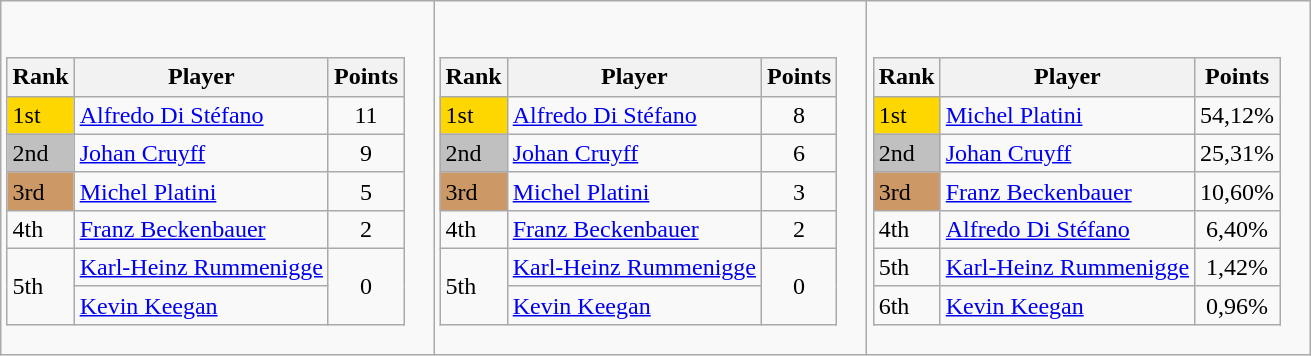<table class="wikitable">
<tr>
<td><br><table class="wikitable">
<tr>
<th>Rank</th>
<th>Player</th>
<th>Points</th>
</tr>
<tr>
<td scope=col style="background-color:gold">1st</td>
<td><a href='#'>Alfredo Di Stéfano</a></td>
<td align="center">11</td>
</tr>
<tr>
<td scope=col style="background-color:silver">2nd</td>
<td><a href='#'>Johan Cruyff</a></td>
<td align="center">9</td>
</tr>
<tr>
<td scope=col style="background-color:#cc9966">3rd</td>
<td><a href='#'>Michel Platini</a></td>
<td align="center">5</td>
</tr>
<tr>
<td>4th</td>
<td><a href='#'>Franz Beckenbauer</a></td>
<td align="center">2</td>
</tr>
<tr>
<td rowspan="2">5th</td>
<td><a href='#'>Karl-Heinz Rummenigge</a></td>
<td align="center"  rowspan="2">0</td>
</tr>
<tr>
<td><a href='#'>Kevin Keegan</a></td>
</tr>
</table>
</td>
<td><br><table class="wikitable">
<tr>
<th>Rank</th>
<th>Player</th>
<th>Points</th>
</tr>
<tr>
<td scope=col style="background-color:gold">1st</td>
<td><a href='#'>Alfredo Di Stéfano</a></td>
<td align="center">8</td>
</tr>
<tr>
<td scope=col style="background-color:silver">2nd</td>
<td><a href='#'>Johan Cruyff</a></td>
<td align="center">6</td>
</tr>
<tr>
<td scope=col style="background-color:#cc9966">3rd</td>
<td><a href='#'>Michel Platini</a></td>
<td align="center">3</td>
</tr>
<tr>
<td>4th</td>
<td><a href='#'>Franz Beckenbauer</a></td>
<td align="center">2</td>
</tr>
<tr>
<td rowspan="2">5th</td>
<td><a href='#'>Karl-Heinz Rummenigge</a></td>
<td align="center"  rowspan="2">0</td>
</tr>
<tr>
<td><a href='#'>Kevin Keegan</a></td>
</tr>
</table>
</td>
<td><br><table class="wikitable">
<tr>
<th>Rank</th>
<th>Player</th>
<th>Points</th>
</tr>
<tr>
<td scope=col style="background-color:gold">1st</td>
<td><a href='#'>Michel Platini</a></td>
<td align="center">54,12%</td>
</tr>
<tr>
<td scope=col style="background-color:silver">2nd</td>
<td><a href='#'>Johan Cruyff</a></td>
<td align="center">25,31%</td>
</tr>
<tr>
<td scope=col style="background-color:#cc9966">3rd</td>
<td><a href='#'>Franz Beckenbauer</a></td>
<td align="center">10,60%</td>
</tr>
<tr>
<td>4th</td>
<td><a href='#'>Alfredo Di Stéfano</a></td>
<td align="center">6,40%</td>
</tr>
<tr>
<td>5th</td>
<td><a href='#'>Karl-Heinz Rummenigge</a></td>
<td align="center">1,42%</td>
</tr>
<tr>
<td>6th</td>
<td><a href='#'>Kevin Keegan</a></td>
<td align="center">0,96%</td>
</tr>
</table>
</td>
</tr>
</table>
